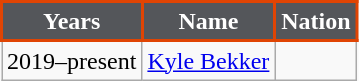<table class="wikitable">
<tr>
<th style="background:#54565A; color:#fff; border:2px solid #E04403;" scope="col">Years</th>
<th style="background:#54565A; color:#fff; border:2px solid #E04403;" scope="col">Name</th>
<th style="background:#54565A; color:#fff; border:2px solid #E04403;" scope="col">Nation</th>
</tr>
<tr>
<td>2019–present</td>
<td><a href='#'>Kyle Bekker</a></td>
<td></td>
</tr>
</table>
